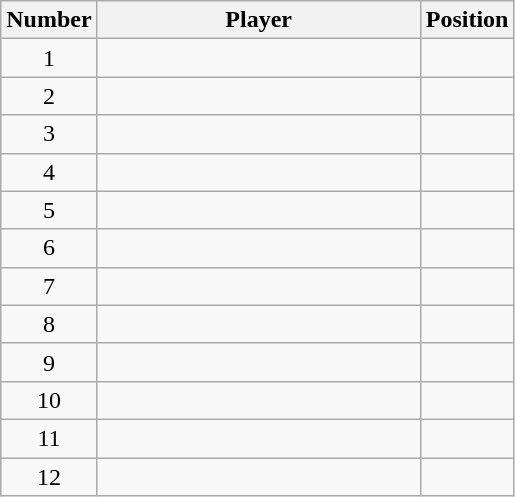<table class="wikitable sortable" style="text-align:center;">
<tr>
<th style="border-bottom:0;">Number</th>
<th style="border-bottom:0; width:13em;">Player</th>
<th style="border-bottom:0;">Position</th>
</tr>
<tr>
<td>1</td>
<td align=left></td>
<td></td>
</tr>
<tr>
<td>2</td>
<td align=left></td>
<td></td>
</tr>
<tr>
<td>3</td>
<td align=left></td>
<td></td>
</tr>
<tr>
<td>4</td>
<td align=left></td>
<td></td>
</tr>
<tr>
<td>5</td>
<td align=left></td>
<td></td>
</tr>
<tr>
<td>6</td>
<td align=left></td>
<td></td>
</tr>
<tr>
<td>7</td>
<td align=left></td>
<td></td>
</tr>
<tr>
<td>8</td>
<td align=left></td>
<td></td>
</tr>
<tr>
<td>9</td>
<td align=left></td>
<td></td>
</tr>
<tr>
<td>10</td>
<td align=left></td>
<td></td>
</tr>
<tr>
<td>11</td>
<td align=left></td>
<td></td>
</tr>
<tr>
<td>12</td>
<td align=left></td>
<td></td>
</tr>
</table>
